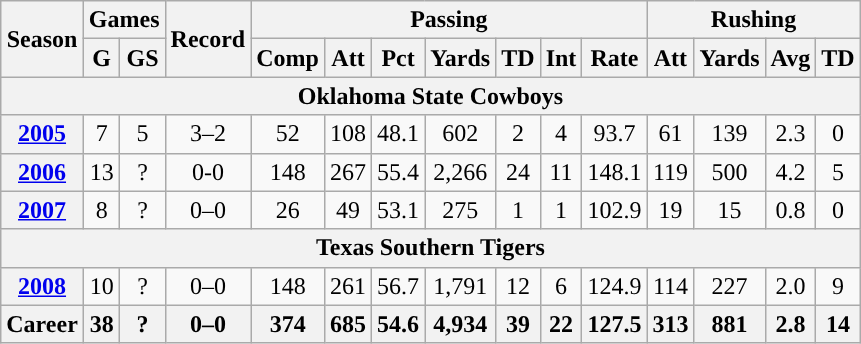<table class="wikitable" style="text-align:center;">
<tr>
<th rowspan="2">Season</th>
<th colspan="2">Games</th>
<th rowspan="2">Record</th>
<th colspan="7">Passing</th>
<th colspan="4">Rushing</th>
</tr>
<tr>
<th>G</th>
<th>GS</th>
<th>Comp</th>
<th>Att</th>
<th>Pct</th>
<th>Yards</th>
<th>TD</th>
<th>Int</th>
<th>Rate</th>
<th>Att</th>
<th>Yards</th>
<th>Avg</th>
<th>TD</th>
</tr>
<tr>
<th colspan="15">Oklahoma State Cowboys</th>
</tr>
<tr>
<th><a href='#'>2005</a></th>
<td>7</td>
<td>5</td>
<td>3–2</td>
<td>52</td>
<td>108</td>
<td>48.1</td>
<td>602</td>
<td>2</td>
<td>4</td>
<td>93.7</td>
<td>61</td>
<td>139</td>
<td>2.3</td>
<td>0</td>
</tr>
<tr>
<th><a href='#'>2006</a></th>
<td>13</td>
<td>?</td>
<td>0-0</td>
<td>148</td>
<td>267</td>
<td>55.4</td>
<td>2,266</td>
<td>24</td>
<td>11</td>
<td>148.1</td>
<td>119</td>
<td>500</td>
<td>4.2</td>
<td>5</td>
</tr>
<tr>
<th><a href='#'>2007</a></th>
<td>8</td>
<td>?</td>
<td>0–0</td>
<td>26</td>
<td>49</td>
<td>53.1</td>
<td>275</td>
<td>1</td>
<td>1</td>
<td>102.9</td>
<td>19</td>
<td>15</td>
<td>0.8</td>
<td>0</td>
</tr>
<tr>
<th colspan="15">Texas Southern Tigers</th>
</tr>
<tr>
<th><a href='#'>2008</a></th>
<td>10</td>
<td>?</td>
<td>0–0</td>
<td>148</td>
<td>261</td>
<td>56.7</td>
<td>1,791</td>
<td>12</td>
<td>6</td>
<td>124.9</td>
<td>114</td>
<td>227</td>
<td>2.0</td>
<td>9</td>
</tr>
<tr>
<th>Career</th>
<th>38</th>
<th>?</th>
<th>0–0</th>
<th>374</th>
<th>685</th>
<th>54.6</th>
<th>4,934</th>
<th>39</th>
<th>22</th>
<th>127.5</th>
<th>313</th>
<th>881</th>
<th>2.8</th>
<th>14</th>
</tr>
</table>
